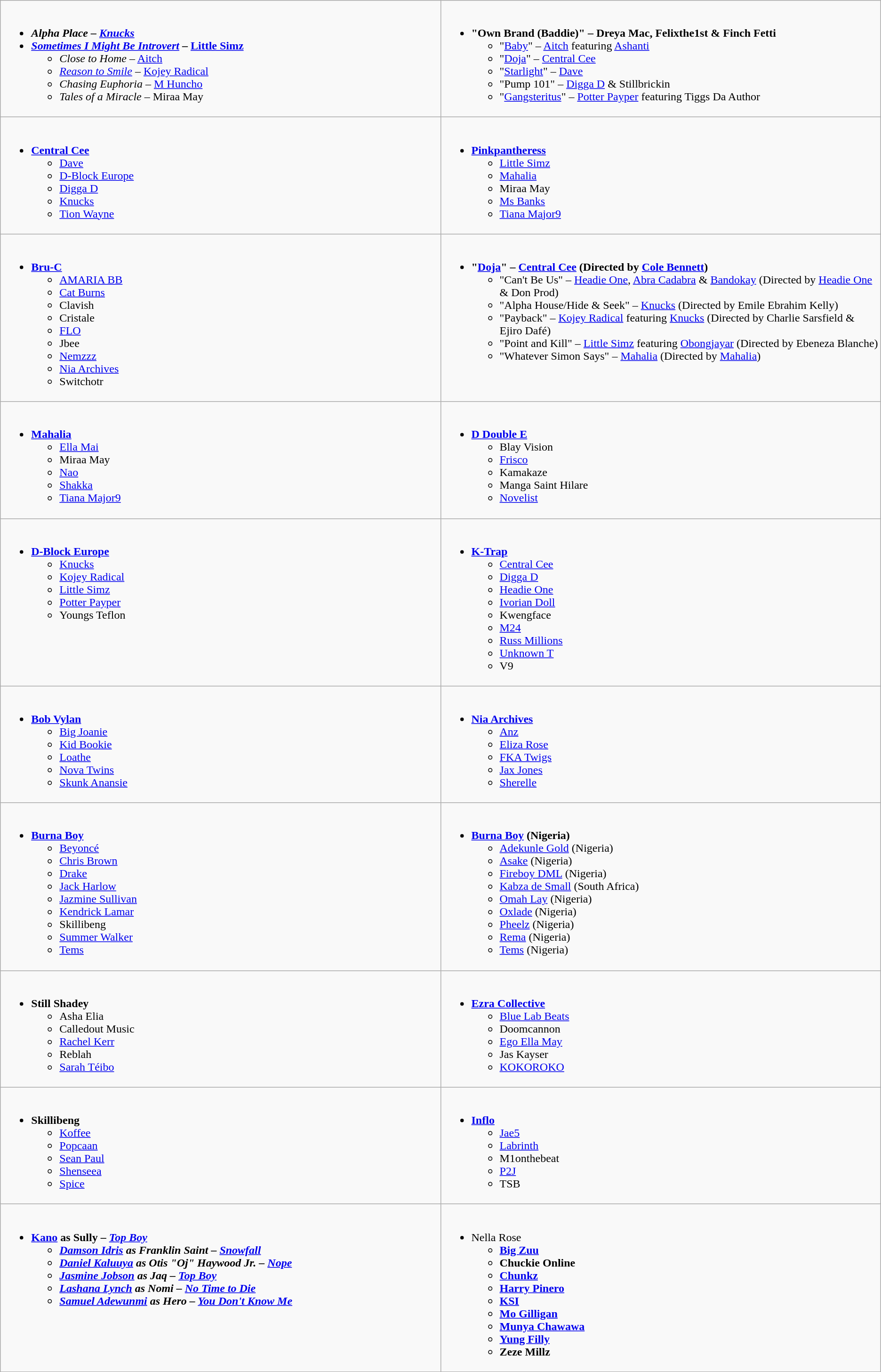<table class="wikitable">
<tr>
<td style="vertical-align:top;" width="50%"><br><ul><li><strong><em>Alpha Place<em> – <a href='#'>Knucks</a><strong></li><li></em></strong><a href='#'>Sometimes I Might Be Introvert</a></em> – <a href='#'>Little Simz</a></strong><ul><li><em>Close to Home</em> – <a href='#'>Aitch</a></li><li><em><a href='#'>Reason to Smile</a></em> – <a href='#'>Kojey Radical</a></li><li><em>Chasing Euphoria</em> – <a href='#'>M Huncho</a></li><li><em>Tales of a Miracle</em> – Miraa May</li></ul></li></ul></td>
<td style="vertical-align:top;" width="50%"><br><ul><li><strong>"Own Brand (Baddie)" – Dreya Mac, Felixthe1st & Finch Fetti</strong><ul><li>"<a href='#'>Baby</a>" – <a href='#'>Aitch</a> featuring <a href='#'>Ashanti</a></li><li>"<a href='#'>Doja</a>" – <a href='#'>Central Cee</a></li><li>"<a href='#'>Starlight</a>" – <a href='#'>Dave</a></li><li>"Pump 101" – <a href='#'>Digga D</a> & Stillbrickin</li><li>"<a href='#'>Gangsteritus</a>" – <a href='#'>Potter Payper</a> featuring Tiggs Da Author</li></ul></li></ul></td>
</tr>
<tr>
<td style="vertical-align:top;" width="50%"><br><ul><li><strong><a href='#'>Central Cee</a></strong><ul><li><a href='#'>Dave</a></li><li><a href='#'>D-Block Europe</a></li><li><a href='#'>Digga D</a></li><li><a href='#'>Knucks</a></li><li><a href='#'>Tion Wayne</a></li></ul></li></ul></td>
<td style="vertical-align:top;" width="50%"><br><ul><li><strong><a href='#'>Pinkpantheress</a></strong><ul><li><a href='#'>Little Simz</a></li><li><a href='#'>Mahalia</a></li><li>Miraa May</li><li><a href='#'>Ms Banks</a></li><li><a href='#'>Tiana Major9</a></li></ul></li></ul></td>
</tr>
<tr>
<td style="vertical-align:top;" width="50%"><br><ul><li><strong><a href='#'>Bru-C</a></strong><ul><li><a href='#'>AMARIA BB</a></li><li><a href='#'>Cat Burns</a></li><li>Clavish</li><li>Cristale</li><li><a href='#'>FLO</a></li><li>Jbee</li><li><a href='#'>Nemzzz</a></li><li><a href='#'>Nia Archives</a></li><li>Switchotr</li></ul></li></ul></td>
<td style="vertical-align:top;" width="50%"><br><ul><li><strong>"<a href='#'>Doja</a>" – <a href='#'>Central Cee</a> (Directed by <a href='#'>Cole Bennett</a>)</strong><ul><li>"Can't Be Us" – <a href='#'>Headie One</a>, <a href='#'>Abra Cadabra</a> & <a href='#'>Bandokay</a> (Directed by <a href='#'>Headie One</a> & Don Prod)</li><li>"Alpha House/Hide & Seek" – <a href='#'>Knucks</a> (Directed by Emile Ebrahim Kelly)</li><li>"Payback" – <a href='#'>Kojey Radical</a> featuring <a href='#'>Knucks</a> (Directed by Charlie Sarsfield & Ejiro Dafé)</li><li>"Point and Kill" – <a href='#'>Little Simz</a> featuring <a href='#'>Obongjayar</a> (Directed by Ebeneza Blanche)</li><li>"Whatever Simon Says" – <a href='#'>Mahalia</a> (Directed by <a href='#'>Mahalia</a>)</li></ul></li></ul></td>
</tr>
<tr>
<td style="vertical-align:top;" width="50%"><br><ul><li><strong><a href='#'>Mahalia</a></strong><ul><li><a href='#'>Ella Mai</a></li><li>Miraa May</li><li><a href='#'>Nao</a></li><li><a href='#'>Shakka</a></li><li><a href='#'>Tiana Major9</a></li></ul></li></ul></td>
<td style="vertical-align:top;" width="50%"><br><ul><li><strong><a href='#'>D Double E</a></strong><ul><li>Blay Vision</li><li><a href='#'>Frisco</a></li><li>Kamakaze</li><li>Manga Saint Hilare</li><li><a href='#'>Novelist</a></li></ul></li></ul></td>
</tr>
<tr>
<td style="vertical-align:top;" width="50%"><br><ul><li><strong><a href='#'>D-Block Europe</a></strong><ul><li><a href='#'>Knucks</a></li><li><a href='#'>Kojey Radical</a></li><li><a href='#'>Little Simz</a></li><li><a href='#'>Potter Payper</a></li><li>Youngs Teflon</li></ul></li></ul></td>
<td style="vertical-align:top;" width="50%"><br><ul><li><strong><a href='#'>K-Trap</a></strong><ul><li><a href='#'>Central Cee</a></li><li><a href='#'>Digga D</a></li><li><a href='#'>Headie One</a></li><li><a href='#'>Ivorian Doll</a></li><li>Kwengface</li><li><a href='#'>M24</a></li><li><a href='#'>Russ Millions</a></li><li><a href='#'>Unknown T</a></li><li>V9</li></ul></li></ul></td>
</tr>
<tr>
<td style="vertical-align:top;" width="50%"><br><ul><li><strong><a href='#'>Bob Vylan</a></strong><ul><li><a href='#'>Big Joanie</a></li><li><a href='#'>Kid Bookie</a></li><li><a href='#'>Loathe</a></li><li><a href='#'>Nova Twins</a></li><li><a href='#'>Skunk Anansie</a></li></ul></li></ul></td>
<td style="vertical-align:top;" width="50%"><br><ul><li><strong><a href='#'>Nia Archives</a></strong><ul><li><a href='#'>Anz</a></li><li><a href='#'>Eliza Rose</a></li><li><a href='#'>FKA Twigs</a></li><li><a href='#'>Jax Jones</a></li><li><a href='#'>Sherelle</a></li></ul></li></ul></td>
</tr>
<tr>
<td style="vertical-align:top;" width="50%"><br><ul><li><strong><a href='#'>Burna Boy</a></strong><ul><li><a href='#'>Beyoncé</a></li><li><a href='#'>Chris Brown</a></li><li><a href='#'>Drake</a></li><li><a href='#'>Jack Harlow</a></li><li><a href='#'>Jazmine Sullivan</a></li><li><a href='#'>Kendrick Lamar</a></li><li>Skillibeng</li><li><a href='#'>Summer Walker</a></li><li><a href='#'>Tems</a></li></ul></li></ul></td>
<td style="vertical-align:top;" width="50%"><br><ul><li><strong><a href='#'>Burna Boy</a> (Nigeria)</strong><ul><li><a href='#'>Adekunle Gold</a> (Nigeria)</li><li><a href='#'>Asake</a> (Nigeria)</li><li><a href='#'>Fireboy DML</a> (Nigeria)</li><li><a href='#'>Kabza de Small</a> (South Africa)</li><li><a href='#'>Omah Lay</a> (Nigeria)</li><li><a href='#'>Oxlade</a> (Nigeria)</li><li><a href='#'>Pheelz</a> (Nigeria)</li><li><a href='#'>Rema</a> (Nigeria)</li><li><a href='#'>Tems</a> (Nigeria)</li></ul></li></ul></td>
</tr>
<tr>
<td style="vertical-align:top;" width="50%"><br><ul><li><strong>Still Shadey</strong><ul><li>Asha Elia</li><li>Calledout Music</li><li><a href='#'>Rachel Kerr</a></li><li>Reblah</li><li><a href='#'>Sarah Téibo</a></li></ul></li></ul></td>
<td style="vertical-align:top;" width="50%"><br><ul><li><strong><a href='#'>Ezra Collective</a></strong><ul><li><a href='#'>Blue Lab Beats</a></li><li>Doomcannon</li><li><a href='#'>Ego Ella May</a></li><li>Jas Kayser</li><li><a href='#'>KOKOROKO</a></li></ul></li></ul></td>
</tr>
<tr>
<td style="vertical-align:top;" width="50%"><br><ul><li><strong>Skillibeng</strong><ul><li><a href='#'>Koffee</a></li><li><a href='#'>Popcaan</a></li><li><a href='#'>Sean Paul</a></li><li><a href='#'>Shenseea</a></li><li><a href='#'>Spice</a></li></ul></li></ul></td>
<td style="vertical-align:top;" width="50%"><br><ul><li><strong><a href='#'>Inflo</a></strong><ul><li><a href='#'>Jae5</a></li><li><a href='#'>Labrinth</a></li><li>M1onthebeat</li><li><a href='#'>P2J</a></li><li>TSB</li></ul></li></ul></td>
</tr>
<tr>
<td style="vertical-align:top;" width="50%"><br><ul><li><strong><a href='#'>Kano</a> as Sully – <em><a href='#'>Top Boy</a><strong><em><ul><li><a href='#'>Damson Idris</a> as Franklin Saint – </em><a href='#'>Snowfall</a><em></li><li><a href='#'>Daniel Kaluuya</a> as Otis "Oj" Haywood Jr. – </em><a href='#'>Nope</a><em></li><li><a href='#'>Jasmine Jobson</a> as Jaq – </em><a href='#'>Top Boy</a><em></li><li><a href='#'>Lashana Lynch</a> as Nomi – </em><a href='#'>No Time to Die</a><em></li><li><a href='#'>Samuel Adewunmi</a> as Hero – </em><a href='#'>You Don't Know Me</a><em></li></ul></li></ul></td>
<td style="vertical-align:top;" width="50%"><br><ul><li></strong>Nella Rose<strong><ul><li><a href='#'>Big Zuu</a></li><li>Chuckie Online</li><li><a href='#'>Chunkz</a></li><li><a href='#'>Harry Pinero</a></li><li><a href='#'>KSI</a></li><li><a href='#'>Mo Gilligan</a></li><li><a href='#'>Munya Chawawa</a></li><li><a href='#'>Yung Filly</a></li><li>Zeze Millz</li></ul></li></ul></td>
</tr>
<tr>
</tr>
</table>
